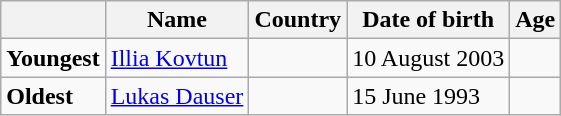<table class="wikitable">
<tr>
<th></th>
<th><strong>Name</strong></th>
<th><strong>Country</strong></th>
<th><strong>Date of birth</strong></th>
<th><strong>Age</strong></th>
</tr>
<tr>
<td><strong>Youngest</strong></td>
<td><a href='#'>Illia Kovtun</a></td>
<td></td>
<td>10 August 2003</td>
<td></td>
</tr>
<tr>
<td><strong>Oldest</strong></td>
<td><a href='#'>Lukas Dauser</a></td>
<td></td>
<td>15 June 1993</td>
<td></td>
</tr>
</table>
